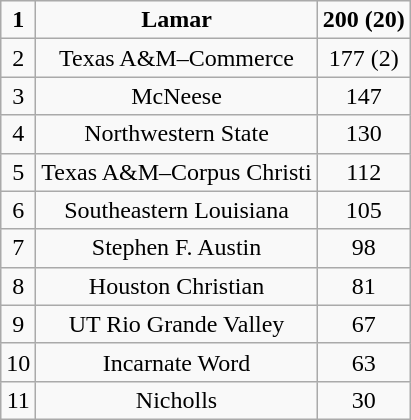<table class="wikitable">
<tr align="center">
<td><strong>1</strong></td>
<td><strong>Lamar</strong></td>
<td><strong>200 (20)</strong></td>
</tr>
<tr align="center">
<td>2</td>
<td>Texas A&M–Commerce</td>
<td>177 (2)</td>
</tr>
<tr align="center">
<td>3</td>
<td>McNeese</td>
<td>147</td>
</tr>
<tr align="center">
<td>4</td>
<td>Northwestern State</td>
<td>130</td>
</tr>
<tr align="center">
<td>5</td>
<td>Texas A&M–Corpus Christi</td>
<td>112</td>
</tr>
<tr align="center">
<td>6</td>
<td>Southeastern Louisiana</td>
<td>105</td>
</tr>
<tr align="center">
<td>7</td>
<td>Stephen F. Austin</td>
<td>98</td>
</tr>
<tr align="center">
<td>8</td>
<td>Houston Christian</td>
<td>81</td>
</tr>
<tr align="center">
<td>9</td>
<td>UT Rio Grande Valley</td>
<td>67</td>
</tr>
<tr align="center">
<td>10</td>
<td>Incarnate Word</td>
<td>63</td>
</tr>
<tr align="center">
<td>11</td>
<td>Nicholls</td>
<td>30</td>
</tr>
</table>
